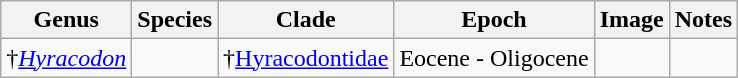<table class="wikitable sortable">
<tr>
<th>Genus</th>
<th>Species</th>
<th>Clade</th>
<th>Epoch</th>
<th>Image</th>
<th>Notes</th>
</tr>
<tr>
<td>†<em><a href='#'>Hyracodon</a></em></td>
<td></td>
<td>†<a href='#'>Hyracodontidae</a></td>
<td>Eocene - Oligocene</td>
<td></td>
<td></td>
</tr>
</table>
